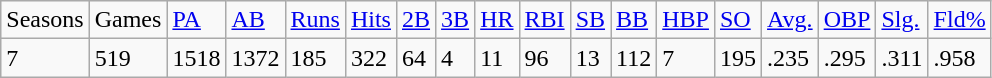<table class="wikitable">
<tr>
<td>Seasons</td>
<td>Games</td>
<td><a href='#'>PA</a></td>
<td><a href='#'>AB</a></td>
<td><a href='#'>Runs</a></td>
<td><a href='#'>Hits</a></td>
<td><a href='#'>2B</a></td>
<td><a href='#'>3B</a></td>
<td><a href='#'>HR</a></td>
<td><a href='#'>RBI</a></td>
<td><a href='#'>SB</a></td>
<td><a href='#'>BB</a></td>
<td><a href='#'>HBP</a></td>
<td><a href='#'>SO</a></td>
<td><a href='#'>Avg.</a></td>
<td><a href='#'>OBP</a></td>
<td><a href='#'>Slg.</a></td>
<td><a href='#'>Fld%</a></td>
</tr>
<tr>
<td>7</td>
<td>519</td>
<td>1518</td>
<td>1372</td>
<td>185</td>
<td>322</td>
<td>64</td>
<td>4</td>
<td>11</td>
<td>96</td>
<td>13</td>
<td>112</td>
<td>7</td>
<td>195</td>
<td>.235</td>
<td>.295</td>
<td>.311</td>
<td>.958</td>
</tr>
</table>
